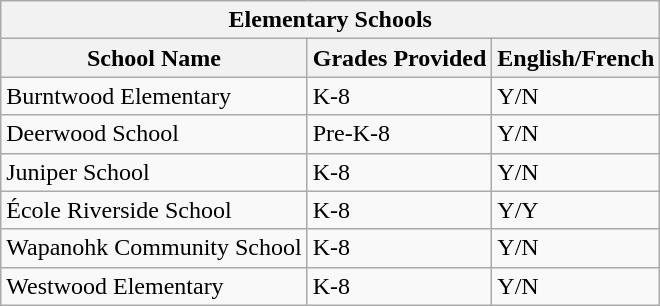<table class="wikitable">
<tr>
<th colspan=3>Elementary Schools</th>
</tr>
<tr>
<th>School Name</th>
<th>Grades Provided</th>
<th>English/French</th>
</tr>
<tr>
<td>Burntwood Elementary</td>
<td>K-8</td>
<td>Y/N</td>
</tr>
<tr>
<td>Deerwood School</td>
<td>Pre-K-8</td>
<td>Y/N</td>
</tr>
<tr>
<td>Juniper School</td>
<td>K-8</td>
<td>Y/N</td>
</tr>
<tr>
<td>École Riverside School</td>
<td>K-8</td>
<td>Y/Y</td>
</tr>
<tr>
<td>Wapanohk Community School</td>
<td>K-8</td>
<td>Y/N</td>
</tr>
<tr>
<td>Westwood Elementary</td>
<td>K-8</td>
<td>Y/N</td>
</tr>
</table>
